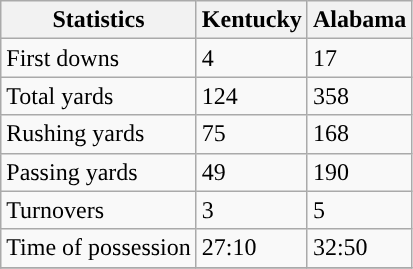<table class="wikitable" style="float: left;">
<tr>
<th>Statistics</th>
<th style=>Kentucky</th>
<th>Alabama</th>
</tr>
<tr>
<td>First downs</td>
<td>4</td>
<td>17</td>
</tr>
<tr>
<td>Total yards</td>
<td>124</td>
<td>358</td>
</tr>
<tr>
<td>Rushing yards</td>
<td>75</td>
<td>168</td>
</tr>
<tr>
<td>Passing yards</td>
<td>49</td>
<td>190</td>
</tr>
<tr>
<td>Turnovers</td>
<td>3</td>
<td>5</td>
</tr>
<tr>
<td>Time of possession</td>
<td>27:10</td>
<td>32:50</td>
</tr>
<tr>
</tr>
</table>
